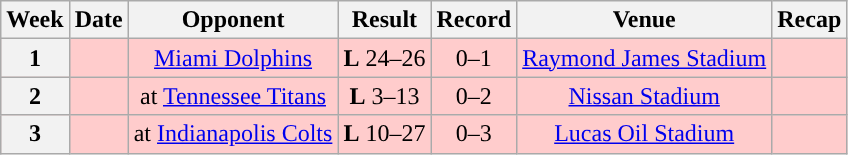<table class="wikitable" style="text-align:center">
<tr>
<th>Week</th>
<th>Date</th>
<th>Opponent</th>
<th>Result</th>
<th>Record</th>
<th>Venue</th>
<th>Recap</th>
</tr>
<tr style="background:#fcc">
<th>1</th>
<td></td>
<td><a href='#'>Miami Dolphins</a></td>
<td><strong>L</strong> 24–26</td>
<td>0–1</td>
<td><a href='#'>Raymond James Stadium</a></td>
<td></td>
</tr>
<tr style="background:#fcc">
<th>2</th>
<td></td>
<td>at <a href='#'>Tennessee Titans</a></td>
<td><strong>L</strong> 3–13</td>
<td>0–2</td>
<td><a href='#'>Nissan Stadium</a></td>
<td></td>
</tr>
<tr style="background:#fcc">
<th>3</th>
<td></td>
<td>at <a href='#'>Indianapolis Colts</a></td>
<td><strong>L</strong> 10–27</td>
<td>0–3</td>
<td><a href='#'>Lucas Oil Stadium</a></td>
<td></td>
</tr>
</table>
